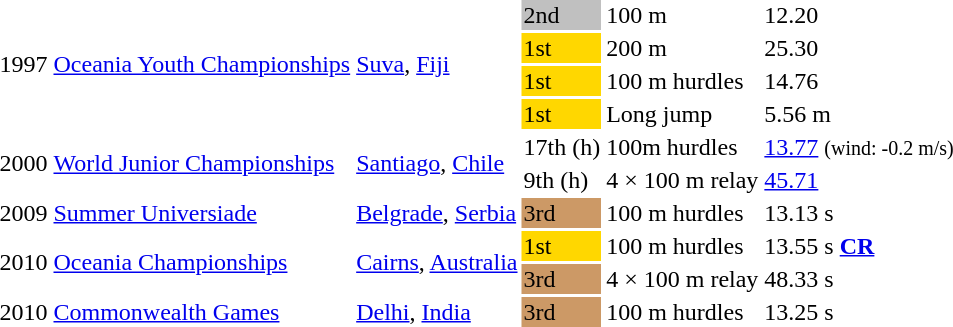<table>
<tr>
<td rowspan=4>1997</td>
<td rowspan=4><a href='#'>Oceania Youth Championships</a></td>
<td rowspan=4><a href='#'>Suva</a>, <a href='#'>Fiji</a></td>
<td bgcolor=silver>2nd</td>
<td>100 m</td>
<td>12.20</td>
</tr>
<tr>
<td bgcolor=gold>1st</td>
<td>200 m</td>
<td>25.30</td>
</tr>
<tr>
<td bgcolor=gold>1st</td>
<td>100 m hurdles</td>
<td>14.76</td>
</tr>
<tr>
<td bgcolor=gold>1st</td>
<td>Long jump</td>
<td>5.56 m</td>
</tr>
<tr>
<td rowspan=2>2000</td>
<td rowspan=2><a href='#'>World Junior Championships</a></td>
<td rowspan=2><a href='#'>Santiago</a>, <a href='#'>Chile</a></td>
<td>17th (h)</td>
<td>100m hurdles</td>
<td><a href='#'>13.77</a> <small>(wind: -0.2 m/s)</small></td>
</tr>
<tr>
<td>9th (h)</td>
<td>4 × 100 m relay</td>
<td><a href='#'>45.71</a></td>
</tr>
<tr>
<td>2009</td>
<td><a href='#'>Summer Universiade</a></td>
<td><a href='#'>Belgrade</a>, <a href='#'>Serbia</a></td>
<td bgcolor=cc9966>3rd</td>
<td>100 m hurdles</td>
<td>13.13 s</td>
</tr>
<tr>
<td rowspan=2>2010</td>
<td rowspan=2><a href='#'>Oceania Championships</a></td>
<td rowspan=2><a href='#'>Cairns</a>, <a href='#'>Australia</a></td>
<td bgcolor=gold>1st</td>
<td>100 m hurdles</td>
<td>13.55 s <strong><a href='#'>CR</a></strong></td>
</tr>
<tr>
<td bgcolor=cc9966>3rd</td>
<td>4 × 100 m relay</td>
<td>48.33 s</td>
</tr>
<tr>
<td>2010</td>
<td><a href='#'>Commonwealth Games</a></td>
<td><a href='#'>Delhi</a>, <a href='#'>India</a></td>
<td bgcolor=cc9966>3rd</td>
<td>100 m hurdles</td>
<td>13.25 s</td>
</tr>
<tr>
</tr>
</table>
